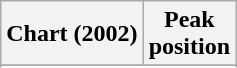<table class="wikitable sortable plainrowheaders">
<tr>
<th>Chart (2002)</th>
<th>Peak<br>position</th>
</tr>
<tr>
</tr>
<tr>
</tr>
<tr>
</tr>
<tr>
</tr>
<tr>
</tr>
<tr>
</tr>
<tr>
</tr>
<tr>
</tr>
<tr>
</tr>
<tr>
</tr>
<tr>
</tr>
<tr>
</tr>
<tr>
</tr>
<tr>
</tr>
<tr>
</tr>
<tr>
</tr>
<tr>
</tr>
</table>
